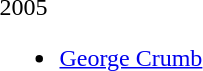<table>
<tr>
<td>2005<br><ul><li><a href='#'>George Crumb</a></li></ul></td>
</tr>
</table>
